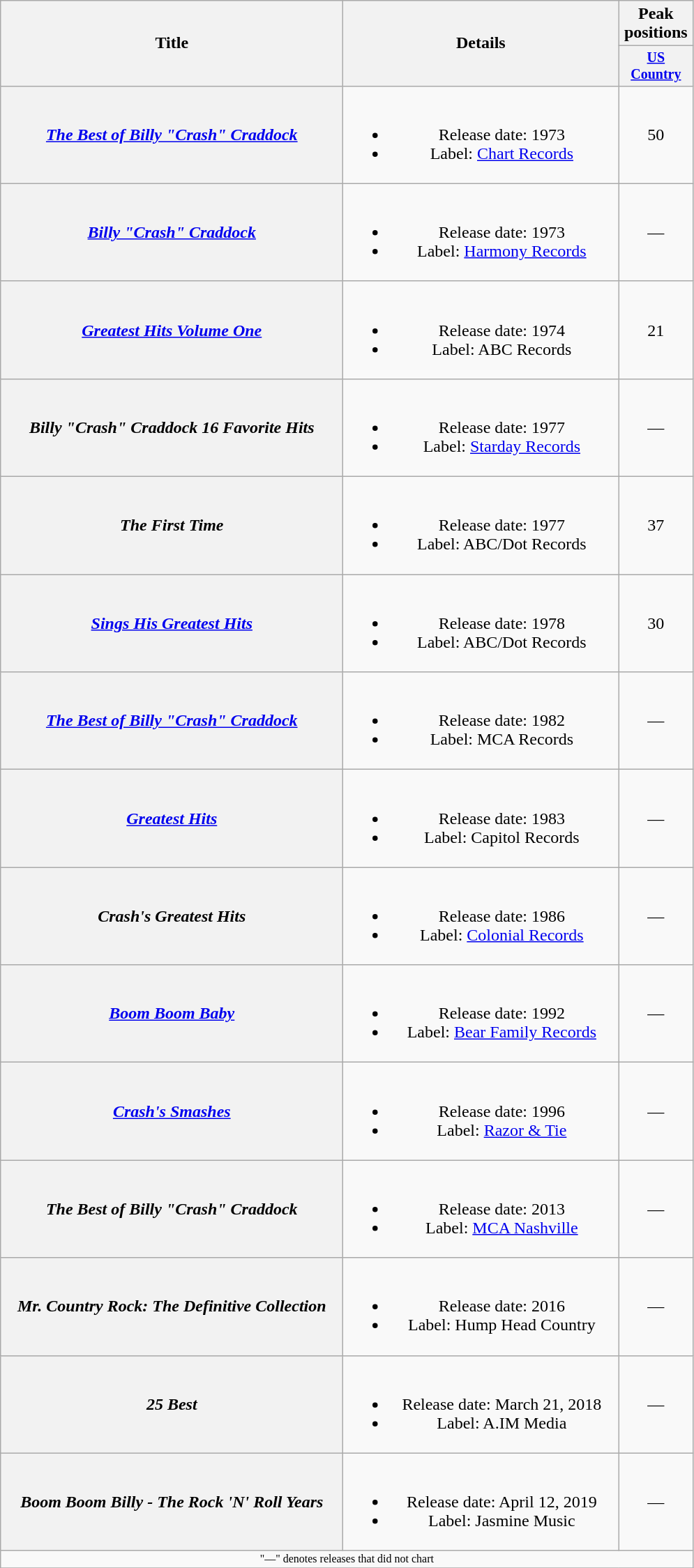<table class="wikitable plainrowheaders" style="text-align:center;">
<tr>
<th rowspan="2" style="width:20em;">Title</th>
<th rowspan="2" style="width:16em;">Details</th>
<th>Peak positions</th>
</tr>
<tr style="font-size:smaller;">
<th width="65"><a href='#'>US Country</a></th>
</tr>
<tr>
<th scope="row"><em><a href='#'>The Best of Billy "Crash" Craddock</a></em></th>
<td><br><ul><li>Release date: 1973</li><li>Label: <a href='#'>Chart Records</a></li></ul></td>
<td>50</td>
</tr>
<tr>
<th scope="row"><em><a href='#'>Billy "Crash" Craddock</a></em></th>
<td><br><ul><li>Release date: 1973</li><li>Label: <a href='#'>Harmony Records</a></li></ul></td>
<td>—</td>
</tr>
<tr>
<th scope="row"><em><a href='#'>Greatest Hits Volume One</a></em></th>
<td><br><ul><li>Release date: 1974</li><li>Label: ABC Records</li></ul></td>
<td>21</td>
</tr>
<tr>
<th scope="row"><em>Billy "Crash" Craddock 16 Favorite Hits</em></th>
<td><br><ul><li>Release date: 1977</li><li>Label: <a href='#'>Starday Records</a></li></ul></td>
<td>—</td>
</tr>
<tr>
<th scope="row"><em>The First Time</em></th>
<td><br><ul><li>Release date: 1977</li><li>Label: ABC/Dot Records</li></ul></td>
<td>37</td>
</tr>
<tr>
<th scope="row"><em><a href='#'>Sings His Greatest Hits</a></em></th>
<td><br><ul><li>Release date: 1978</li><li>Label: ABC/Dot Records</li></ul></td>
<td>30</td>
</tr>
<tr>
<th scope="row"><em><a href='#'>The Best of Billy "Crash" Craddock</a></em></th>
<td><br><ul><li>Release date: 1982</li><li>Label: MCA Records</li></ul></td>
<td>—</td>
</tr>
<tr>
<th scope="row"><em><a href='#'>Greatest Hits</a></em></th>
<td><br><ul><li>Release date: 1983</li><li>Label: Capitol Records</li></ul></td>
<td>—</td>
</tr>
<tr>
<th scope="row"><em>Crash's Greatest Hits</em></th>
<td><br><ul><li>Release date: 1986</li><li>Label: <a href='#'>Colonial Records</a></li></ul></td>
<td>—</td>
</tr>
<tr>
<th scope="row"><em><a href='#'>Boom Boom Baby</a></em></th>
<td><br><ul><li>Release date: 1992</li><li>Label: <a href='#'>Bear Family Records</a></li></ul></td>
<td>—</td>
</tr>
<tr>
<th scope="row"><em><a href='#'>Crash's Smashes</a></em></th>
<td><br><ul><li>Release date: 1996</li><li>Label: <a href='#'>Razor & Tie</a></li></ul></td>
<td>—</td>
</tr>
<tr>
<th scope="row"><em>The Best of Billy "Crash" Craddock</em></th>
<td><br><ul><li>Release date: 2013</li><li>Label: <a href='#'>MCA Nashville</a></li></ul></td>
<td>—</td>
</tr>
<tr>
<th scope="row"><em>Mr. Country Rock: The Definitive Collection</em></th>
<td><br><ul><li>Release date: 2016</li><li>Label: Hump Head Country</li></ul></td>
<td>—</td>
</tr>
<tr>
<th scope="row"><em>25 Best</em></th>
<td><br><ul><li>Release date: March 21, 2018</li><li>Label: A.IM Media</li></ul></td>
<td>—</td>
</tr>
<tr>
<th scope="row"><em>Boom Boom Billy - The Rock 'N' Roll Years </em></th>
<td><br><ul><li>Release date: April 12, 2019</li><li>Label: Jasmine Music</li></ul></td>
<td>—</td>
</tr>
<tr>
<td colspan="3" style="font-size: 8pt">"—" denotes releases that did not chart</td>
</tr>
<tr>
</tr>
</table>
